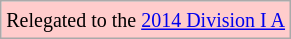<table class="wikitable">
<tr>
<td style="background:#ffcccc;"><small>Relegated to the <a href='#'>2014 Division I A</a></small></td>
</tr>
</table>
